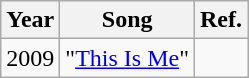<table class="wikitable">
<tr>
<th>Year</th>
<th>Song</th>
<th>Ref.</th>
</tr>
<tr>
<td>2009</td>
<td>"<a href='#'>This Is Me</a>"</td>
<td></td>
</tr>
</table>
